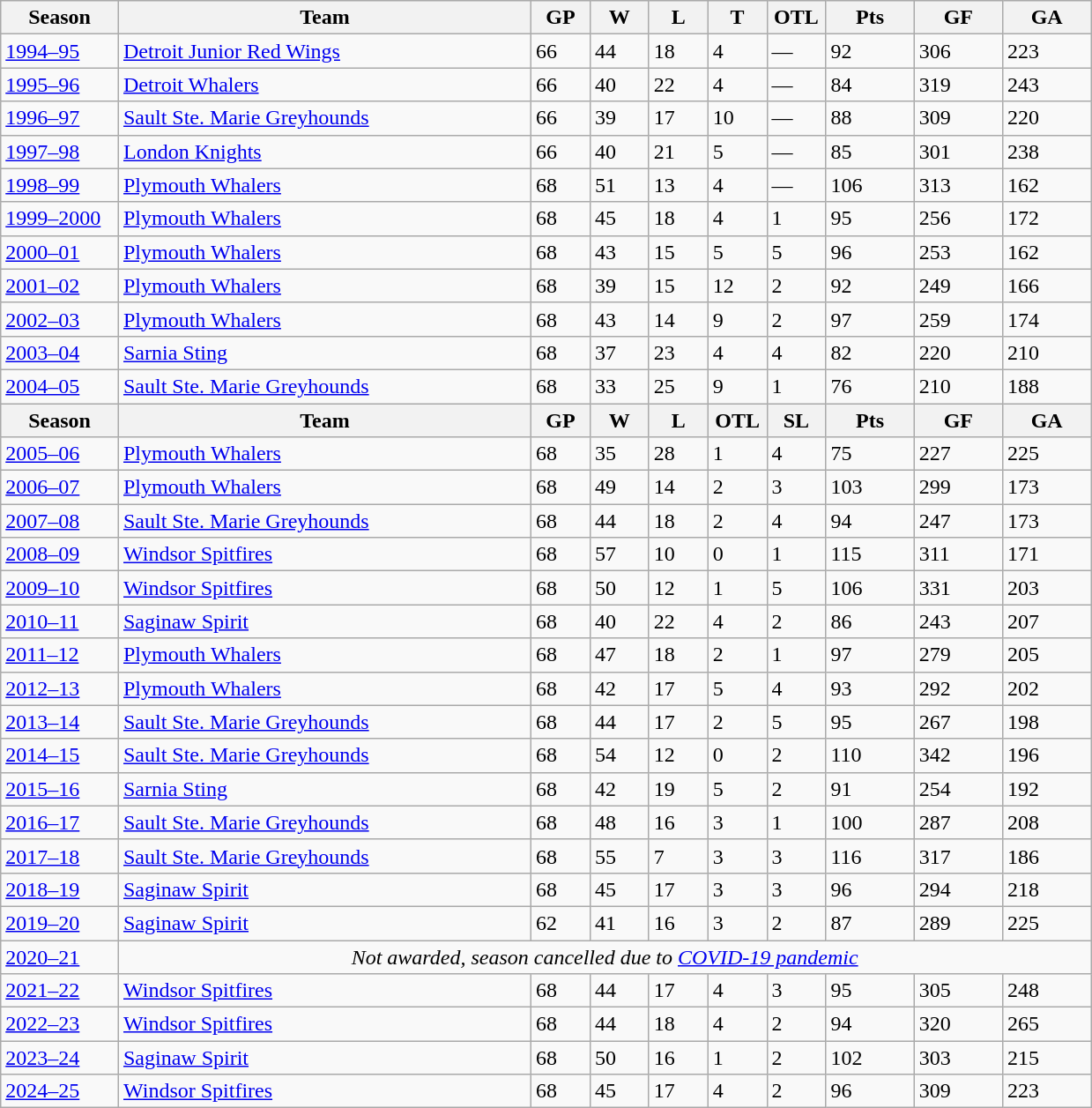<table class="wikitable">
<tr>
<th width="10%">Season</th>
<th width="35%">Team</th>
<th width="5%">GP</th>
<th width="5%">W</th>
<th width="5%">L</th>
<th width="5%">T</th>
<th width="5%">OTL</th>
<th width="7.5%">Pts</th>
<th width="7.5%">GF</th>
<th width="7.5%">GA</th>
</tr>
<tr>
<td><a href='#'>1994–95</a></td>
<td><a href='#'>Detroit Junior Red Wings</a></td>
<td>66</td>
<td>44</td>
<td>18</td>
<td>4</td>
<td>—</td>
<td>92</td>
<td>306</td>
<td>223</td>
</tr>
<tr>
<td><a href='#'>1995–96</a></td>
<td><a href='#'>Detroit Whalers</a></td>
<td>66</td>
<td>40</td>
<td>22</td>
<td>4</td>
<td>—</td>
<td>84</td>
<td>319</td>
<td>243</td>
</tr>
<tr>
<td><a href='#'>1996–97</a></td>
<td><a href='#'>Sault Ste. Marie Greyhounds</a></td>
<td>66</td>
<td>39</td>
<td>17</td>
<td>10</td>
<td>—</td>
<td>88</td>
<td>309</td>
<td>220</td>
</tr>
<tr>
<td><a href='#'>1997–98</a></td>
<td><a href='#'>London Knights</a></td>
<td>66</td>
<td>40</td>
<td>21</td>
<td>5</td>
<td>—</td>
<td>85</td>
<td>301</td>
<td>238</td>
</tr>
<tr>
<td><a href='#'>1998–99</a></td>
<td><a href='#'>Plymouth Whalers</a></td>
<td>68</td>
<td>51</td>
<td>13</td>
<td>4</td>
<td>—</td>
<td>106</td>
<td>313</td>
<td>162</td>
</tr>
<tr>
<td><a href='#'>1999–2000</a></td>
<td><a href='#'>Plymouth Whalers</a></td>
<td>68</td>
<td>45</td>
<td>18</td>
<td>4</td>
<td>1</td>
<td>95</td>
<td>256</td>
<td>172</td>
</tr>
<tr>
<td><a href='#'>2000–01</a></td>
<td><a href='#'>Plymouth Whalers</a></td>
<td>68</td>
<td>43</td>
<td>15</td>
<td>5</td>
<td>5</td>
<td>96</td>
<td>253</td>
<td>162</td>
</tr>
<tr>
<td><a href='#'>2001–02</a></td>
<td><a href='#'>Plymouth Whalers</a></td>
<td>68</td>
<td>39</td>
<td>15</td>
<td>12</td>
<td>2</td>
<td>92</td>
<td>249</td>
<td>166</td>
</tr>
<tr>
<td><a href='#'>2002–03</a></td>
<td><a href='#'>Plymouth Whalers</a></td>
<td>68</td>
<td>43</td>
<td>14</td>
<td>9</td>
<td>2</td>
<td>97</td>
<td>259</td>
<td>174</td>
</tr>
<tr>
<td><a href='#'>2003–04</a></td>
<td><a href='#'>Sarnia Sting</a></td>
<td>68</td>
<td>37</td>
<td>23</td>
<td>4</td>
<td>4</td>
<td>82</td>
<td>220</td>
<td>210</td>
</tr>
<tr>
<td><a href='#'>2004–05</a></td>
<td><a href='#'>Sault Ste. Marie Greyhounds</a></td>
<td>68</td>
<td>33</td>
<td>25</td>
<td>9</td>
<td>1</td>
<td>76</td>
<td>210</td>
<td>188</td>
</tr>
<tr>
<th width="10%">Season</th>
<th width="35%">Team</th>
<th width="5%">GP</th>
<th width="5%">W</th>
<th width="5%">L</th>
<th width="5%">OTL</th>
<th width="5%">SL</th>
<th width="7.5%">Pts</th>
<th width="7.5%">GF</th>
<th width="7.5%">GA</th>
</tr>
<tr>
<td><a href='#'>2005–06</a></td>
<td><a href='#'>Plymouth Whalers</a></td>
<td>68</td>
<td>35</td>
<td>28</td>
<td>1</td>
<td>4</td>
<td>75</td>
<td>227</td>
<td>225</td>
</tr>
<tr>
<td><a href='#'>2006–07</a></td>
<td><a href='#'>Plymouth Whalers</a></td>
<td>68</td>
<td>49</td>
<td>14</td>
<td>2</td>
<td>3</td>
<td>103</td>
<td>299</td>
<td>173</td>
</tr>
<tr>
<td><a href='#'>2007–08</a></td>
<td><a href='#'>Sault Ste. Marie Greyhounds</a></td>
<td>68</td>
<td>44</td>
<td>18</td>
<td>2</td>
<td>4</td>
<td>94</td>
<td>247</td>
<td>173</td>
</tr>
<tr>
<td><a href='#'>2008–09</a></td>
<td><a href='#'>Windsor Spitfires</a></td>
<td>68</td>
<td>57</td>
<td>10</td>
<td>0</td>
<td>1</td>
<td>115</td>
<td>311</td>
<td>171</td>
</tr>
<tr>
<td><a href='#'>2009–10</a></td>
<td><a href='#'>Windsor Spitfires</a></td>
<td>68</td>
<td>50</td>
<td>12</td>
<td>1</td>
<td>5</td>
<td>106</td>
<td>331</td>
<td>203</td>
</tr>
<tr>
<td><a href='#'>2010–11</a></td>
<td><a href='#'>Saginaw Spirit</a></td>
<td>68</td>
<td>40</td>
<td>22</td>
<td>4</td>
<td>2</td>
<td>86</td>
<td>243</td>
<td>207</td>
</tr>
<tr>
<td><a href='#'>2011–12</a></td>
<td><a href='#'>Plymouth Whalers</a></td>
<td>68</td>
<td>47</td>
<td>18</td>
<td>2</td>
<td>1</td>
<td>97</td>
<td>279</td>
<td>205</td>
</tr>
<tr>
<td><a href='#'>2012–13</a></td>
<td><a href='#'>Plymouth Whalers</a></td>
<td>68</td>
<td>42</td>
<td>17</td>
<td>5</td>
<td>4</td>
<td>93</td>
<td>292</td>
<td>202</td>
</tr>
<tr>
<td><a href='#'>2013–14</a></td>
<td><a href='#'>Sault Ste. Marie Greyhounds</a></td>
<td>68</td>
<td>44</td>
<td>17</td>
<td>2</td>
<td>5</td>
<td>95</td>
<td>267</td>
<td>198</td>
</tr>
<tr>
<td><a href='#'>2014–15</a></td>
<td><a href='#'>Sault Ste. Marie Greyhounds</a></td>
<td>68</td>
<td>54</td>
<td>12</td>
<td>0</td>
<td>2</td>
<td>110</td>
<td>342</td>
<td>196</td>
</tr>
<tr>
<td><a href='#'>2015–16</a></td>
<td><a href='#'>Sarnia Sting</a></td>
<td>68</td>
<td>42</td>
<td>19</td>
<td>5</td>
<td>2</td>
<td>91</td>
<td>254</td>
<td>192</td>
</tr>
<tr>
<td><a href='#'>2016–17</a></td>
<td><a href='#'>Sault Ste. Marie Greyhounds</a></td>
<td>68</td>
<td>48</td>
<td>16</td>
<td>3</td>
<td>1</td>
<td>100</td>
<td>287</td>
<td>208</td>
</tr>
<tr>
<td><a href='#'>2017–18</a></td>
<td><a href='#'>Sault Ste. Marie Greyhounds</a></td>
<td>68</td>
<td>55</td>
<td>7</td>
<td>3</td>
<td>3</td>
<td>116</td>
<td>317</td>
<td>186</td>
</tr>
<tr>
<td><a href='#'>2018–19</a></td>
<td><a href='#'>Saginaw Spirit</a></td>
<td>68</td>
<td>45</td>
<td>17</td>
<td>3</td>
<td>3</td>
<td>96</td>
<td>294</td>
<td>218</td>
</tr>
<tr>
<td><a href='#'>2019–20</a></td>
<td><a href='#'>Saginaw Spirit</a></td>
<td>62</td>
<td>41</td>
<td>16</td>
<td>3</td>
<td>2</td>
<td>87</td>
<td>289</td>
<td>225</td>
</tr>
<tr>
<td><a href='#'>2020–21</a></td>
<td colspan=9 align=center><em>Not awarded, season cancelled due to <a href='#'>COVID-19 pandemic</a></em></td>
</tr>
<tr>
<td><a href='#'>2021–22</a></td>
<td><a href='#'>Windsor Spitfires</a></td>
<td>68</td>
<td>44</td>
<td>17</td>
<td>4</td>
<td>3</td>
<td>95</td>
<td>305</td>
<td>248</td>
</tr>
<tr>
<td><a href='#'>2022–23</a></td>
<td><a href='#'>Windsor Spitfires</a></td>
<td>68</td>
<td>44</td>
<td>18</td>
<td>4</td>
<td>2</td>
<td>94</td>
<td>320</td>
<td>265</td>
</tr>
<tr>
<td><a href='#'>2023–24</a></td>
<td><a href='#'>Saginaw Spirit</a></td>
<td>68</td>
<td>50</td>
<td>16</td>
<td>1</td>
<td>2</td>
<td>102</td>
<td>303</td>
<td>215</td>
</tr>
<tr>
<td><a href='#'>2024–25</a></td>
<td><a href='#'>Windsor Spitfires</a></td>
<td>68</td>
<td>45</td>
<td>17</td>
<td>4</td>
<td>2</td>
<td>96</td>
<td>309</td>
<td>223</td>
</tr>
</table>
